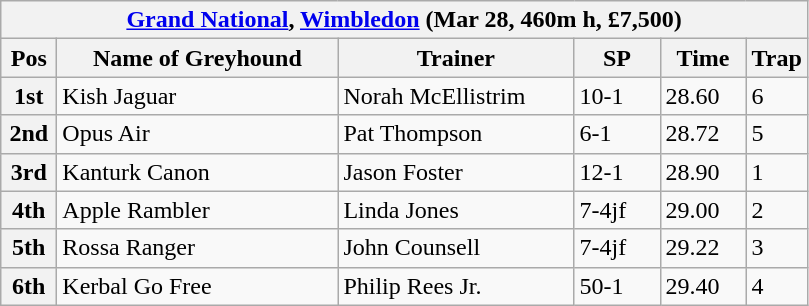<table class="wikitable">
<tr>
<th colspan="6"><a href='#'>Grand National</a>, <a href='#'>Wimbledon</a> (Mar 28, 460m h, £7,500)</th>
</tr>
<tr>
<th width=30>Pos</th>
<th width=180>Name of Greyhound</th>
<th width=150>Trainer</th>
<th width=50>SP</th>
<th width=50>Time</th>
<th width=30>Trap</th>
</tr>
<tr>
<th>1st</th>
<td>Kish Jaguar</td>
<td>Norah McEllistrim</td>
<td>10-1</td>
<td>28.60</td>
<td>6</td>
</tr>
<tr>
<th>2nd</th>
<td>Opus Air</td>
<td>Pat Thompson</td>
<td>6-1</td>
<td>28.72</td>
<td>5</td>
</tr>
<tr>
<th>3rd</th>
<td>Kanturk Canon</td>
<td>Jason Foster</td>
<td>12-1</td>
<td>28.90</td>
<td>1</td>
</tr>
<tr>
<th>4th</th>
<td>Apple Rambler</td>
<td>Linda Jones</td>
<td>7-4jf</td>
<td>29.00</td>
<td>2</td>
</tr>
<tr>
<th>5th</th>
<td>Rossa Ranger</td>
<td>John Counsell</td>
<td>7-4jf</td>
<td>29.22</td>
<td>3</td>
</tr>
<tr>
<th>6th</th>
<td>Kerbal Go Free</td>
<td>Philip Rees Jr.</td>
<td>50-1</td>
<td>29.40</td>
<td>4</td>
</tr>
</table>
